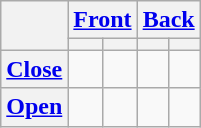<table class="wikitable" style="text-align: center;">
<tr>
<th rowspan="2"></th>
<th colspan="2"><a href='#'>Front</a></th>
<th colspan="2"><a href='#'>Back</a></th>
</tr>
<tr>
<th></th>
<th></th>
<th></th>
<th></th>
</tr>
<tr>
<th><a href='#'>Close</a></th>
<td></td>
<td></td>
<td></td>
<td></td>
</tr>
<tr>
<th><a href='#'>Open</a></th>
<td></td>
<td></td>
<td></td>
<td></td>
</tr>
</table>
